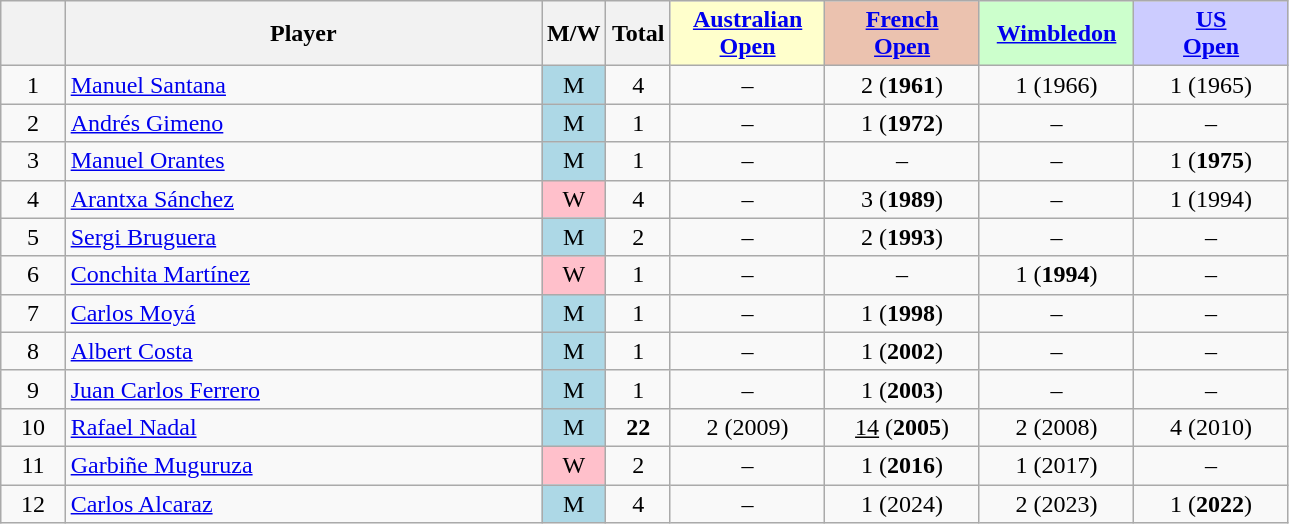<table class="wikitable sortable mw-datatable" style="text-align:center;">
<tr>
<th data-sort-type="number" width="5%"></th>
<th width="37%">Player</th>
<th width="5%">M/W</th>
<th data-sort-type="number" width="5%">Total</th>
<th style="background-color:#FFFFCC;" width="12%" data-sort-type="number"><a href='#'>Australian<br> Open</a></th>
<th style="background-color:#EBC2AF;" width="12%" data-sort-type="number"><a href='#'>French<br> Open</a></th>
<th style="background-color:#CCFFCC;" width="12%" data-sort-type="number"><a href='#'>Wimbledon</a></th>
<th style="background-color:#CCCCFF;" width="12%" data-sort-type="number"><a href='#'>US<br> Open</a></th>
</tr>
<tr>
<td>1</td>
<td style="text-align:left"><a href='#'>Manuel Santana</a></td>
<td style="background-color:lightblue;">M</td>
<td>4</td>
<td>–</td>
<td>2 (<strong>1961</strong>)</td>
<td>1 (1966)</td>
<td>1 (1965)</td>
</tr>
<tr>
<td>2</td>
<td style="text-align:left"><a href='#'>Andrés Gimeno</a></td>
<td style="background-color:lightblue;">M</td>
<td>1</td>
<td>–</td>
<td>1 (<strong>1972</strong>)</td>
<td>–</td>
<td>–</td>
</tr>
<tr>
<td>3</td>
<td style="text-align:left"><a href='#'>Manuel Orantes</a></td>
<td style="background-color:lightblue;">M</td>
<td>1</td>
<td>–</td>
<td>–</td>
<td>–</td>
<td>1 (<strong>1975</strong>)</td>
</tr>
<tr>
<td>4</td>
<td style="text-align:left"><a href='#'>Arantxa Sánchez</a></td>
<td style="background-color:pink;">W</td>
<td>4</td>
<td>–</td>
<td>3 (<strong>1989</strong>)</td>
<td>–</td>
<td>1 (1994)</td>
</tr>
<tr>
<td>5</td>
<td style="text-align:left"><a href='#'>Sergi Bruguera</a></td>
<td style="background-color:lightblue;">M</td>
<td>2</td>
<td>–</td>
<td>2 (<strong>1993</strong>)</td>
<td>–</td>
<td>–</td>
</tr>
<tr>
<td>6</td>
<td style="text-align:left"><a href='#'>Conchita Martínez</a></td>
<td style="background-color:pink;">W</td>
<td>1</td>
<td>–</td>
<td>–</td>
<td>1 (<strong>1994</strong>)</td>
<td>–</td>
</tr>
<tr>
<td>7</td>
<td style="text-align:left"><a href='#'>Carlos Moyá</a></td>
<td style="background-color:lightblue;">M</td>
<td>1</td>
<td>–</td>
<td>1 (<strong>1998</strong>)</td>
<td>–</td>
<td>–</td>
</tr>
<tr>
<td>8</td>
<td style="text-align:left"><a href='#'>Albert Costa</a></td>
<td style="background-color:lightblue;">M</td>
<td>1</td>
<td>–</td>
<td>1 (<strong>2002</strong>)</td>
<td>–</td>
<td>–</td>
</tr>
<tr>
<td>9</td>
<td style="text-align:left"><a href='#'>Juan Carlos Ferrero</a></td>
<td style="background-color:lightblue;">M</td>
<td>1</td>
<td>–</td>
<td>1 (<strong>2003</strong>)</td>
<td>–</td>
<td>–</td>
</tr>
<tr>
<td>10</td>
<td style="text-align:left"><a href='#'>Rafael Nadal</a></td>
<td style="background-color:lightblue;">M</td>
<td><strong>22</strong></td>
<td>2 (2009)</td>
<td><u>14</u> (<strong>2005</strong>)</td>
<td>2 (2008)</td>
<td>4 (2010)</td>
</tr>
<tr>
<td>11</td>
<td style="text-align:left"><a href='#'>Garbiñe Muguruza</a></td>
<td style="background-color:pink;">W</td>
<td>2</td>
<td>–</td>
<td>1 (<strong>2016</strong>)</td>
<td>1 (2017)</td>
<td>–</td>
</tr>
<tr>
<td>12</td>
<td style="text-align:left"><a href='#'>Carlos Alcaraz</a></td>
<td style="background-color:lightblue;">M</td>
<td>4</td>
<td>–</td>
<td>1 (2024)</td>
<td>2 (2023)</td>
<td>1 (<strong>2022</strong>)</td>
</tr>
</table>
